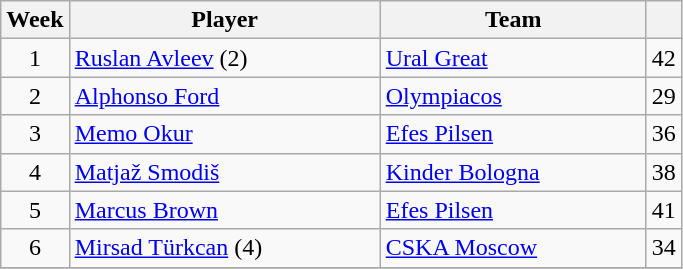<table class="wikitable sortable" style="text-align: center;">
<tr>
<th>Week</th>
<th style="width:200px;">Player</th>
<th style="width:170px;">Team</th>
<th></th>
</tr>
<tr>
<td>1</td>
<td align="left"> <a href='#'>Ruslan Avleev</a> (2)</td>
<td align="left"> <a href='#'>Ural Great</a></td>
<td>42</td>
</tr>
<tr>
<td>2</td>
<td align="left"> <a href='#'>Alphonso Ford</a></td>
<td align="left"> <a href='#'>Olympiacos</a></td>
<td>29</td>
</tr>
<tr>
<td>3</td>
<td align="left"> <a href='#'>Memo Okur</a></td>
<td align="left"> <a href='#'>Efes Pilsen</a></td>
<td>36</td>
</tr>
<tr>
<td>4</td>
<td align="left"> <a href='#'>Matjaž Smodiš</a></td>
<td align="left"> <a href='#'>Kinder Bologna</a></td>
<td>38</td>
</tr>
<tr>
<td>5</td>
<td align="left"> <a href='#'>Marcus Brown</a></td>
<td align="left"> <a href='#'>Efes Pilsen</a></td>
<td>41</td>
</tr>
<tr>
<td>6</td>
<td align="left"> <a href='#'>Mirsad Türkcan</a> (4)</td>
<td align="left"> <a href='#'>CSKA Moscow</a></td>
<td>34</td>
</tr>
<tr>
</tr>
</table>
